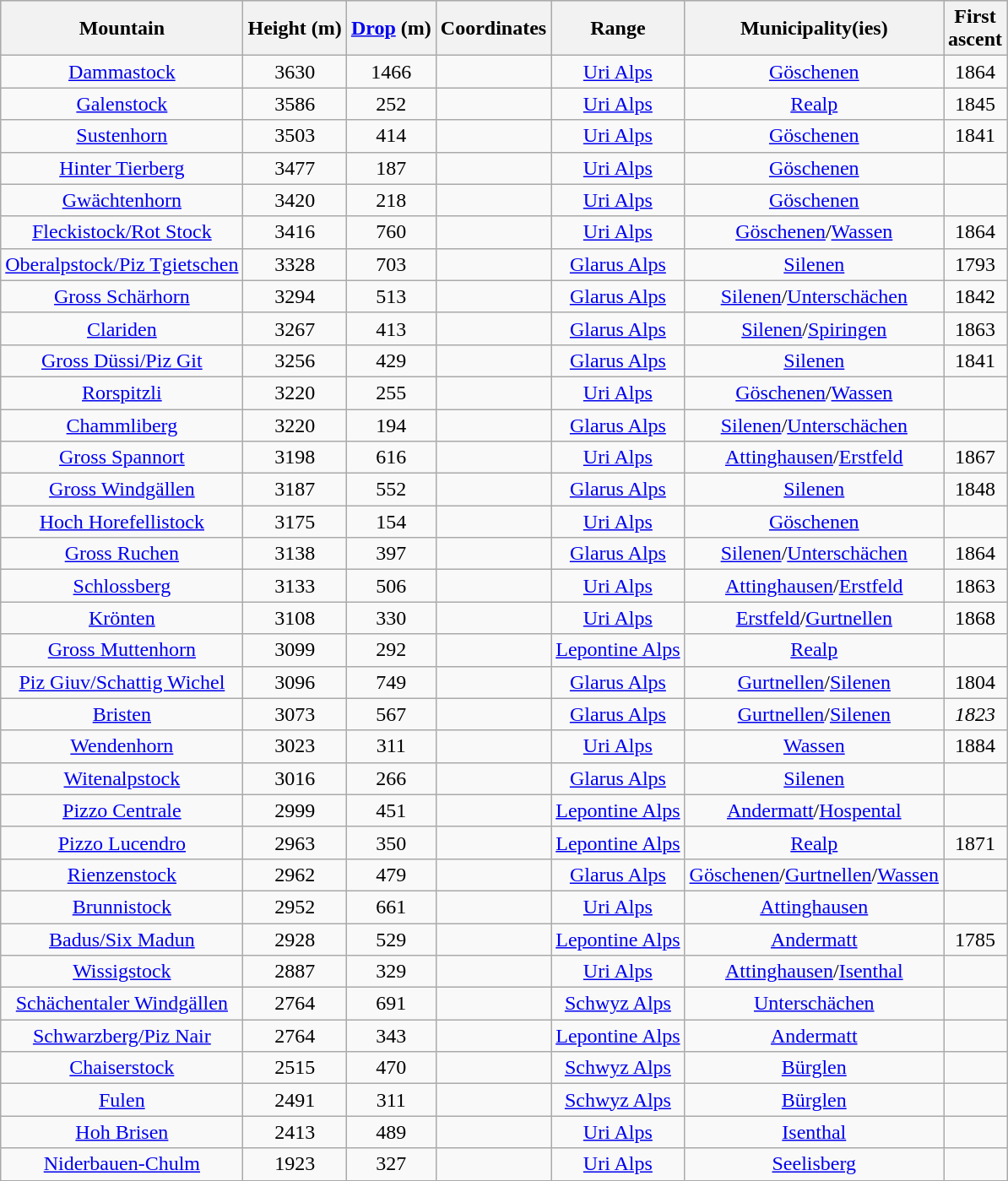<table class="wikitable sortable" style="text-align: center; background-color:#F9F9F9; font-size: 100%;">
<tr bgcolor="#dddddd">
<th>Mountain</th>
<th>Height (m) </th>
<th><a href='#'>Drop</a> (m)</th>
<th>Coordinates</th>
<th>Range</th>
<th>Municipality(ies)</th>
<th>First<br>ascent</th>
</tr>
<tr>
<td><a href='#'>Dammastock</a></td>
<td>3630</td>
<td>1466</td>
<td></td>
<td><a href='#'>Uri Alps</a></td>
<td><a href='#'>Göschenen</a></td>
<td>1864</td>
</tr>
<tr>
<td><a href='#'>Galenstock</a></td>
<td>3586</td>
<td>252</td>
<td></td>
<td><a href='#'>Uri Alps</a></td>
<td><a href='#'>Realp</a></td>
<td>1845</td>
</tr>
<tr>
<td><a href='#'>Sustenhorn</a></td>
<td>3503</td>
<td>414</td>
<td></td>
<td><a href='#'>Uri Alps</a></td>
<td><a href='#'>Göschenen</a></td>
<td>1841</td>
</tr>
<tr>
<td><a href='#'>Hinter Tierberg</a></td>
<td>3477</td>
<td>187</td>
<td></td>
<td><a href='#'>Uri Alps</a></td>
<td><a href='#'>Göschenen</a></td>
<td></td>
</tr>
<tr>
<td><a href='#'>Gwächtenhorn</a></td>
<td>3420</td>
<td>218</td>
<td></td>
<td><a href='#'>Uri Alps</a></td>
<td><a href='#'>Göschenen</a></td>
<td></td>
</tr>
<tr>
<td><a href='#'>Fleckistock/Rot Stock</a></td>
<td>3416</td>
<td>760</td>
<td></td>
<td><a href='#'>Uri Alps</a></td>
<td><a href='#'>Göschenen</a>/<a href='#'>Wassen</a></td>
<td>1864</td>
</tr>
<tr>
<td><a href='#'>Oberalpstock/Piz Tgietschen</a></td>
<td>3328</td>
<td>703</td>
<td></td>
<td><a href='#'>Glarus Alps</a></td>
<td><a href='#'>Silenen</a></td>
<td>1793</td>
</tr>
<tr>
<td><a href='#'>Gross Schärhorn</a></td>
<td>3294</td>
<td>513</td>
<td></td>
<td><a href='#'>Glarus Alps</a></td>
<td><a href='#'>Silenen</a>/<a href='#'>Unterschächen</a></td>
<td>1842</td>
</tr>
<tr>
<td><a href='#'>Clariden</a></td>
<td>3267</td>
<td>413</td>
<td></td>
<td><a href='#'>Glarus Alps</a></td>
<td><a href='#'>Silenen</a>/<a href='#'>Spiringen</a></td>
<td>1863</td>
</tr>
<tr>
<td><a href='#'>Gross Düssi/Piz Git</a></td>
<td>3256</td>
<td>429</td>
<td></td>
<td><a href='#'>Glarus Alps</a></td>
<td><a href='#'>Silenen</a></td>
<td>1841</td>
</tr>
<tr>
<td><a href='#'>Rorspitzli</a></td>
<td>3220</td>
<td>255</td>
<td></td>
<td><a href='#'>Uri Alps</a></td>
<td><a href='#'>Göschenen</a>/<a href='#'>Wassen</a></td>
<td></td>
</tr>
<tr>
<td><a href='#'>Chammliberg</a></td>
<td>3220</td>
<td>194</td>
<td></td>
<td><a href='#'>Glarus Alps</a></td>
<td><a href='#'>Silenen</a>/<a href='#'>Unterschächen</a></td>
<td></td>
</tr>
<tr>
<td><a href='#'>Gross Spannort</a></td>
<td>3198</td>
<td>616</td>
<td></td>
<td><a href='#'>Uri Alps</a></td>
<td><a href='#'>Attinghausen</a>/<a href='#'>Erstfeld</a></td>
<td>1867</td>
</tr>
<tr>
<td><a href='#'>Gross Windgällen</a></td>
<td>3187</td>
<td>552</td>
<td></td>
<td><a href='#'>Glarus Alps</a></td>
<td><a href='#'>Silenen</a></td>
<td>1848</td>
</tr>
<tr>
<td><a href='#'>Hoch Horefellistock</a></td>
<td>3175</td>
<td>154</td>
<td></td>
<td><a href='#'>Uri Alps</a></td>
<td><a href='#'>Göschenen</a></td>
<td></td>
</tr>
<tr>
<td><a href='#'>Gross Ruchen</a></td>
<td>3138</td>
<td>397</td>
<td></td>
<td><a href='#'>Glarus Alps</a></td>
<td><a href='#'>Silenen</a>/<a href='#'>Unterschächen</a></td>
<td>1864</td>
</tr>
<tr>
<td><a href='#'>Schlossberg</a></td>
<td>3133</td>
<td>506</td>
<td></td>
<td><a href='#'>Uri Alps</a></td>
<td><a href='#'>Attinghausen</a>/<a href='#'>Erstfeld</a></td>
<td>1863</td>
</tr>
<tr>
<td><a href='#'>Krönten</a></td>
<td>3108</td>
<td>330</td>
<td></td>
<td><a href='#'>Uri Alps</a></td>
<td><a href='#'>Erstfeld</a>/<a href='#'>Gurtnellen</a></td>
<td>1868</td>
</tr>
<tr>
<td><a href='#'>Gross Muttenhorn</a></td>
<td>3099</td>
<td>292</td>
<td></td>
<td><a href='#'>Lepontine Alps</a></td>
<td><a href='#'>Realp</a></td>
<td></td>
</tr>
<tr>
<td><a href='#'>Piz Giuv/Schattig Wichel</a></td>
<td>3096</td>
<td>749</td>
<td></td>
<td><a href='#'>Glarus Alps</a></td>
<td><a href='#'>Gurtnellen</a>/<a href='#'>Silenen</a></td>
<td>1804</td>
</tr>
<tr>
<td><a href='#'>Bristen</a></td>
<td>3073</td>
<td>567</td>
<td></td>
<td><a href='#'>Glarus Alps</a></td>
<td><a href='#'>Gurtnellen</a>/<a href='#'>Silenen</a></td>
<td><em>1823</em></td>
</tr>
<tr>
<td><a href='#'>Wendenhorn</a></td>
<td>3023</td>
<td>311</td>
<td></td>
<td><a href='#'>Uri Alps</a></td>
<td><a href='#'>Wassen</a></td>
<td>1884</td>
</tr>
<tr>
<td><a href='#'>Witenalpstock</a></td>
<td>3016</td>
<td>266</td>
<td></td>
<td><a href='#'>Glarus Alps</a></td>
<td><a href='#'>Silenen</a></td>
<td></td>
</tr>
<tr>
<td><a href='#'>Pizzo Centrale</a></td>
<td>2999</td>
<td>451</td>
<td></td>
<td><a href='#'>Lepontine Alps</a></td>
<td><a href='#'>Andermatt</a>/<a href='#'>Hospental</a></td>
<td></td>
</tr>
<tr>
<td><a href='#'>Pizzo Lucendro</a></td>
<td>2963</td>
<td>350</td>
<td></td>
<td><a href='#'>Lepontine Alps</a></td>
<td><a href='#'>Realp</a></td>
<td>1871</td>
</tr>
<tr>
<td><a href='#'>Rienzenstock</a></td>
<td>2962</td>
<td>479</td>
<td></td>
<td><a href='#'>Glarus Alps</a></td>
<td><a href='#'>Göschenen</a>/<a href='#'>Gurtnellen</a>/<a href='#'>Wassen</a></td>
<td></td>
</tr>
<tr>
<td><a href='#'>Brunnistock</a></td>
<td>2952</td>
<td>661</td>
<td></td>
<td><a href='#'>Uri Alps</a></td>
<td><a href='#'>Attinghausen</a></td>
<td></td>
</tr>
<tr>
<td><a href='#'>Badus/Six Madun</a></td>
<td>2928</td>
<td>529</td>
<td></td>
<td><a href='#'>Lepontine Alps</a></td>
<td><a href='#'>Andermatt</a></td>
<td>1785</td>
</tr>
<tr>
<td><a href='#'>Wissigstock</a></td>
<td>2887</td>
<td>329</td>
<td></td>
<td><a href='#'>Uri Alps</a></td>
<td><a href='#'>Attinghausen</a>/<a href='#'>Isenthal</a></td>
<td></td>
</tr>
<tr>
<td><a href='#'>Schächentaler Windgällen</a></td>
<td>2764</td>
<td>691</td>
<td></td>
<td><a href='#'>Schwyz Alps</a></td>
<td><a href='#'>Unterschächen</a></td>
<td></td>
</tr>
<tr>
<td><a href='#'>Schwarzberg/Piz Nair</a></td>
<td>2764</td>
<td>343</td>
<td></td>
<td><a href='#'>Lepontine Alps</a></td>
<td><a href='#'>Andermatt</a></td>
<td></td>
</tr>
<tr>
<td><a href='#'>Chaiserstock</a></td>
<td>2515</td>
<td>470</td>
<td></td>
<td><a href='#'>Schwyz Alps</a></td>
<td><a href='#'>Bürglen</a></td>
<td></td>
</tr>
<tr>
<td><a href='#'>Fulen</a></td>
<td>2491</td>
<td>311</td>
<td></td>
<td><a href='#'>Schwyz Alps</a></td>
<td><a href='#'>Bürglen</a></td>
<td></td>
</tr>
<tr>
<td><a href='#'>Hoh Brisen</a></td>
<td>2413</td>
<td>489</td>
<td></td>
<td><a href='#'>Uri Alps</a></td>
<td><a href='#'>Isenthal</a></td>
<td></td>
</tr>
<tr>
<td><a href='#'>Niderbauen-Chulm</a></td>
<td>1923</td>
<td>327</td>
<td></td>
<td><a href='#'>Uri Alps</a></td>
<td><a href='#'>Seelisberg</a></td>
<td></td>
</tr>
</table>
